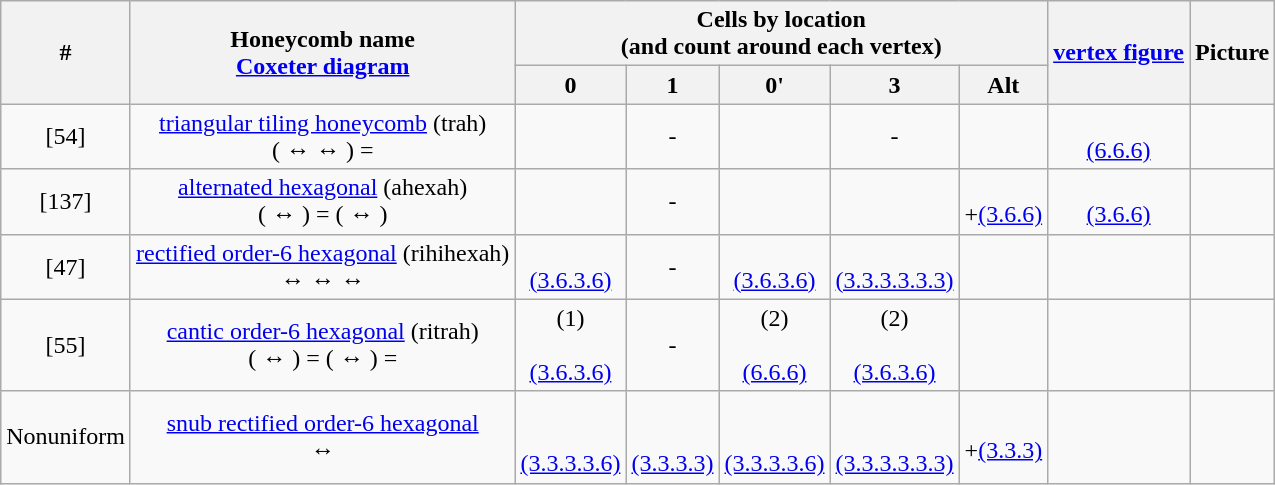<table class="wikitable">
<tr>
<th rowspan=2>#</th>
<th rowspan=2>Honeycomb name<br><a href='#'>Coxeter diagram</a></th>
<th colspan=5>Cells by location<br>(and count around each vertex)</th>
<th rowspan=2><a href='#'>vertex figure</a></th>
<th rowspan=2>Picture</th>
</tr>
<tr>
<th>0<br></th>
<th>1<br></th>
<th>0'<br></th>
<th>3<br></th>
<th>Alt</th>
</tr>
<tr align=center>
<td>[54]</td>
<td><a href='#'>triangular tiling honeycomb</a> (trah)<br>(  ↔  ↔  ) = </td>
<td><br></td>
<td>-</td>
<td><br></td>
<td>-</td>
<td></td>
<td> <br><a href='#'>(6.6.6)</a></td>
<td></td>
</tr>
<tr align=center>
<td>[137]</td>
<td><a href='#'>alternated hexagonal</a> (ahexah)<br>(  ↔  ) = (  ↔  )</td>
<td><br></td>
<td>-</td>
<td><br></td>
<td><br></td>
<td><br>+<a href='#'>(3.6.6)</a></td>
<td> <br><a href='#'>(3.6.6)</a></td>
<td></td>
</tr>
<tr align=center>
<td>[47]</td>
<td><a href='#'>rectified order-6 hexagonal</a> (rihihexah)<br> ↔  ↔  ↔ </td>
<td><br><a href='#'>(3.6.3.6)</a></td>
<td>-</td>
<td><br><a href='#'>(3.6.3.6)</a></td>
<td><br><a href='#'>(3.3.3.3.3.3)</a></td>
<td></td>
<td></td>
<td></td>
</tr>
<tr align=center>
<td>[55]</td>
<td><a href='#'>cantic order-6 hexagonal</a> (ritrah)<br>(  ↔  ) = (  ↔  ) = </td>
<td>(1)<br><br><a href='#'>(3.6.3.6)</a></td>
<td>-</td>
<td>(2)<br><br><a href='#'>(6.6.6)</a></td>
<td>(2)<br><br><a href='#'>(3.6.3.6)</a></td>
<td></td>
<td></td>
<td></td>
</tr>
<tr align=center>
<td>Nonuniform</td>
<td><a href='#'>snub rectified order-6 hexagonal</a><br> ↔ </td>
<td><br> <br><a href='#'>(3.3.3.3.6)</a></td>
<td><br><br><a href='#'>(3.3.3.3)</a></td>
<td><br> <br><a href='#'>(3.3.3.3.6)</a></td>
<td><br><br><a href='#'>(3.3.3.3.3.3)</a></td>
<td><br>+<a href='#'>(3.3.3)</a></td>
<td></td>
<td></td>
</tr>
</table>
